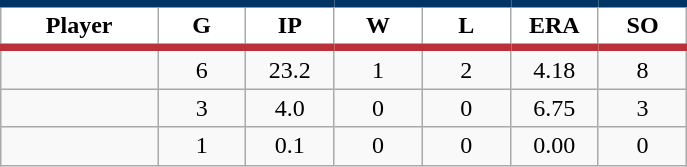<table class="wikitable sortable">
<tr>
<th style="background:#FFFFFF; border-top:#023465 5px solid; border-bottom:#ba313c 5px solid;" width="16%">Player</th>
<th style="background:#FFFFFF; border-top:#023465 5px solid; border-bottom:#ba313c 5px solid;" width="9%">G</th>
<th style="background:#FFFFFF; border-top:#023465 5px solid; border-bottom:#ba313c 5px solid;" width="9%">IP</th>
<th style="background:#FFFFFF; border-top:#023465 5px solid; border-bottom:#ba313c 5px solid;" width="9%">W</th>
<th style="background:#FFFFFF; border-top:#023465 5px solid; border-bottom:#ba313c 5px solid;" width="9%">L</th>
<th style="background:#FFFFFF; border-top:#023465 5px solid; border-bottom:#ba313c 5px solid;" width="9%">ERA</th>
<th style="background:#FFFFFF; border-top:#023465 5px solid; border-bottom:#ba313c 5px solid;" width="9%">SO</th>
</tr>
<tr align="center">
<td></td>
<td>6</td>
<td>23.2</td>
<td>1</td>
<td>2</td>
<td>4.18</td>
<td>8</td>
</tr>
<tr align="center">
<td></td>
<td>3</td>
<td>4.0</td>
<td>0</td>
<td>0</td>
<td>6.75</td>
<td>3</td>
</tr>
<tr align="center">
<td></td>
<td>1</td>
<td>0.1</td>
<td>0</td>
<td>0</td>
<td>0.00</td>
<td>0</td>
</tr>
</table>
